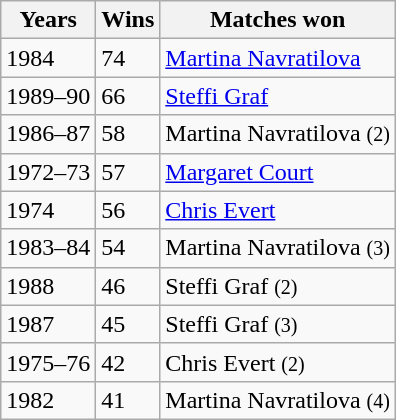<table class="wikitable">
<tr>
<th>Years</th>
<th>Wins</th>
<th>Matches won</th>
</tr>
<tr>
<td>1984</td>
<td>74</td>
<td> <a href='#'>Martina Navratilova</a></td>
</tr>
<tr>
<td>1989–90</td>
<td>66</td>
<td> <a href='#'>Steffi Graf</a></td>
</tr>
<tr>
<td>1986–87</td>
<td>58</td>
<td> Martina Navratilova <small>(2)</small></td>
</tr>
<tr>
<td>1972–73</td>
<td>57</td>
<td> <a href='#'>Margaret Court</a></td>
</tr>
<tr>
<td>1974</td>
<td>56</td>
<td> <a href='#'>Chris Evert</a></td>
</tr>
<tr>
<td>1983–84</td>
<td>54</td>
<td> Martina Navratilova <small>(3)</small></td>
</tr>
<tr>
<td>1988</td>
<td>46</td>
<td> Steffi Graf <small>(2)</small></td>
</tr>
<tr>
<td>1987</td>
<td>45</td>
<td> Steffi Graf <small>(3)</small></td>
</tr>
<tr>
<td>1975–76</td>
<td>42</td>
<td> Chris Evert <small>(2)</small></td>
</tr>
<tr>
<td>1982</td>
<td>41</td>
<td> Martina Navratilova <small>(4)</small></td>
</tr>
</table>
